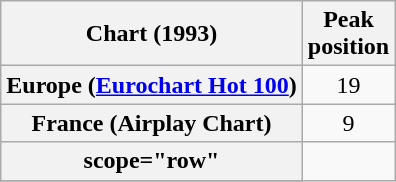<table class="wikitable sortable plainrowheaders">
<tr>
<th>Chart (1993)</th>
<th>Peak<br>position</th>
</tr>
<tr>
<th scope="row">Europe (<a href='#'>Eurochart Hot 100</a>)</th>
<td align="center">19</td>
</tr>
<tr>
<th scope="row">France (Airplay Chart)</th>
<td align="center">9</td>
</tr>
<tr>
<th>scope="row"</th>
</tr>
<tr>
</tr>
</table>
